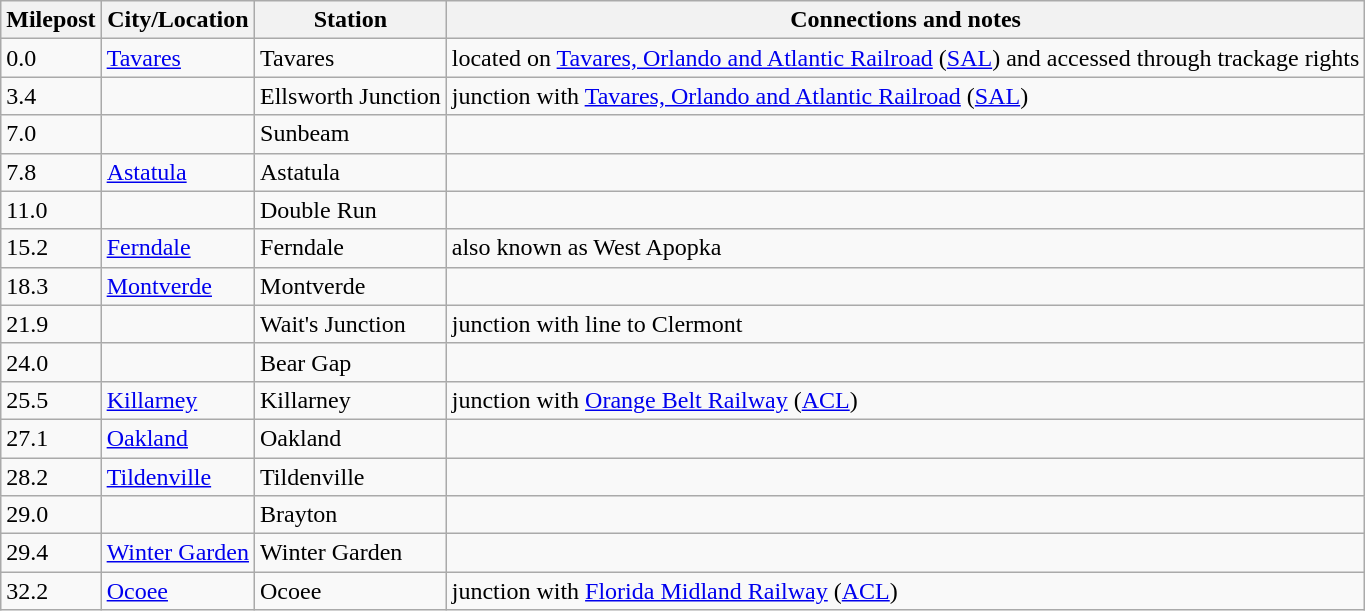<table class="wikitable">
<tr>
<th>Milepost</th>
<th>City/Location</th>
<th>Station</th>
<th>Connections and notes</th>
</tr>
<tr>
<td>0.0</td>
<td><a href='#'>Tavares</a></td>
<td>Tavares</td>
<td>located on <a href='#'>Tavares, Orlando and Atlantic Railroad</a> (<a href='#'>SAL</a>) and accessed through trackage rights</td>
</tr>
<tr>
<td>3.4</td>
<td></td>
<td>Ellsworth Junction</td>
<td>junction with <a href='#'>Tavares, Orlando and Atlantic Railroad</a> (<a href='#'>SAL</a>)</td>
</tr>
<tr>
<td>7.0</td>
<td></td>
<td>Sunbeam</td>
<td></td>
</tr>
<tr>
<td>7.8</td>
<td><a href='#'>Astatula</a></td>
<td>Astatula</td>
<td></td>
</tr>
<tr>
<td>11.0</td>
<td></td>
<td>Double Run</td>
<td></td>
</tr>
<tr>
<td>15.2</td>
<td><a href='#'>Ferndale</a></td>
<td>Ferndale</td>
<td>also known as West Apopka</td>
</tr>
<tr>
<td>18.3</td>
<td><a href='#'>Montverde</a></td>
<td>Montverde</td>
<td></td>
</tr>
<tr>
<td>21.9</td>
<td></td>
<td>Wait's Junction</td>
<td>junction with line to Clermont</td>
</tr>
<tr>
<td>24.0</td>
<td></td>
<td>Bear Gap</td>
<td></td>
</tr>
<tr>
<td>25.5</td>
<td><a href='#'>Killarney</a></td>
<td>Killarney</td>
<td>junction with <a href='#'>Orange Belt Railway</a> (<a href='#'>ACL</a>)</td>
</tr>
<tr>
<td>27.1</td>
<td><a href='#'>Oakland</a></td>
<td>Oakland</td>
<td></td>
</tr>
<tr>
<td>28.2</td>
<td><a href='#'>Tildenville</a></td>
<td>Tildenville</td>
<td></td>
</tr>
<tr>
<td>29.0</td>
<td></td>
<td>Brayton</td>
<td></td>
</tr>
<tr>
<td>29.4</td>
<td><a href='#'>Winter Garden</a></td>
<td>Winter Garden</td>
<td></td>
</tr>
<tr>
<td>32.2</td>
<td><a href='#'>Ocoee</a></td>
<td>Ocoee</td>
<td>junction with <a href='#'>Florida Midland Railway</a> (<a href='#'>ACL</a>)</td>
</tr>
</table>
